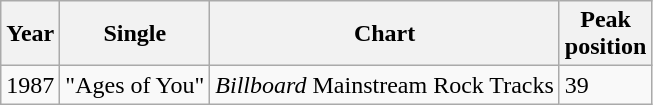<table class="wikitable">
<tr>
<th align="left">Year</th>
<th align="left">Single</th>
<th align="left">Chart</th>
<th align="left">Peak<br>position</th>
</tr>
<tr>
<td align="left">1987</td>
<td align="left">"Ages of You"</td>
<td align="left"><em>Billboard</em> Mainstream Rock Tracks</td>
<td align="left">39</td>
</tr>
</table>
